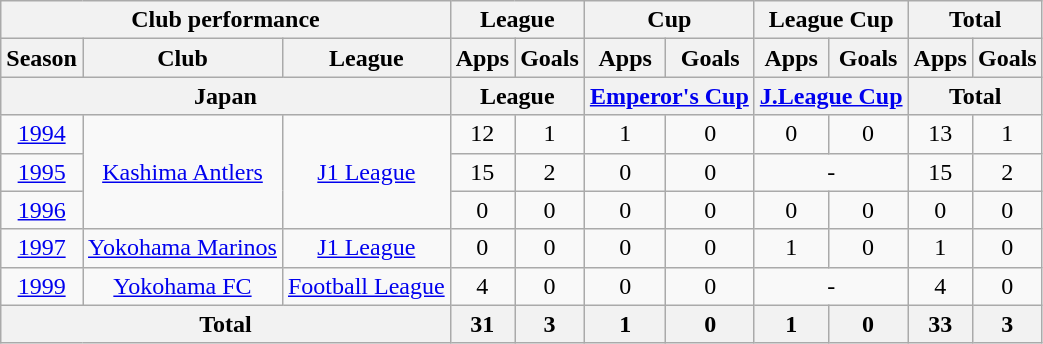<table class="wikitable" style="text-align:center;">
<tr>
<th colspan=3>Club performance</th>
<th colspan=2>League</th>
<th colspan=2>Cup</th>
<th colspan=2>League Cup</th>
<th colspan=2>Total</th>
</tr>
<tr>
<th>Season</th>
<th>Club</th>
<th>League</th>
<th>Apps</th>
<th>Goals</th>
<th>Apps</th>
<th>Goals</th>
<th>Apps</th>
<th>Goals</th>
<th>Apps</th>
<th>Goals</th>
</tr>
<tr>
<th colspan=3>Japan</th>
<th colspan=2>League</th>
<th colspan=2><a href='#'>Emperor's Cup</a></th>
<th colspan=2><a href='#'>J.League Cup</a></th>
<th colspan=2>Total</th>
</tr>
<tr>
<td><a href='#'>1994</a></td>
<td rowspan="3"><a href='#'>Kashima Antlers</a></td>
<td rowspan="3"><a href='#'>J1 League</a></td>
<td>12</td>
<td>1</td>
<td>1</td>
<td>0</td>
<td>0</td>
<td>0</td>
<td>13</td>
<td>1</td>
</tr>
<tr>
<td><a href='#'>1995</a></td>
<td>15</td>
<td>2</td>
<td>0</td>
<td>0</td>
<td colspan="2">-</td>
<td>15</td>
<td>2</td>
</tr>
<tr>
<td><a href='#'>1996</a></td>
<td>0</td>
<td>0</td>
<td>0</td>
<td>0</td>
<td>0</td>
<td>0</td>
<td>0</td>
<td>0</td>
</tr>
<tr>
<td><a href='#'>1997</a></td>
<td><a href='#'>Yokohama Marinos</a></td>
<td><a href='#'>J1 League</a></td>
<td>0</td>
<td>0</td>
<td>0</td>
<td>0</td>
<td>1</td>
<td>0</td>
<td>1</td>
<td>0</td>
</tr>
<tr>
<td><a href='#'>1999</a></td>
<td><a href='#'>Yokohama FC</a></td>
<td><a href='#'>Football League</a></td>
<td>4</td>
<td>0</td>
<td>0</td>
<td>0</td>
<td colspan="2">-</td>
<td>4</td>
<td>0</td>
</tr>
<tr>
<th colspan=3>Total</th>
<th>31</th>
<th>3</th>
<th>1</th>
<th>0</th>
<th>1</th>
<th>0</th>
<th>33</th>
<th>3</th>
</tr>
</table>
